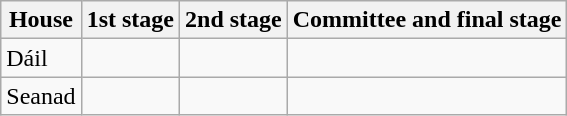<table class="wikitable">
<tr>
<th>House</th>
<th>1st stage</th>
<th>2nd stage</th>
<th>Committee and final stage</th>
</tr>
<tr>
<td>Dáil</td>
<td></td>
<td></td>
<td></td>
</tr>
<tr>
<td>Seanad</td>
<td></td>
<td></td>
<td></td>
</tr>
</table>
